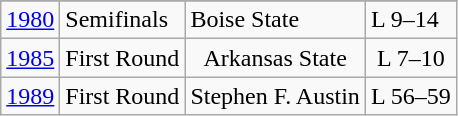<table class="wikitable">
<tr>
</tr>
<tr>
<td><a href='#'>1980</a></td>
<td>Semifinals</td>
<td>Boise State</td>
<td>L 9–14</td>
</tr>
<tr style="text-align:center;">
<td><a href='#'>1985</a></td>
<td>First Round</td>
<td>Arkansas State</td>
<td>L 7–10</td>
</tr>
<tr style="text-align:center;">
<td><a href='#'>1989</a></td>
<td>First Round</td>
<td>Stephen F. Austin</td>
<td>L 56–59</td>
</tr>
</table>
